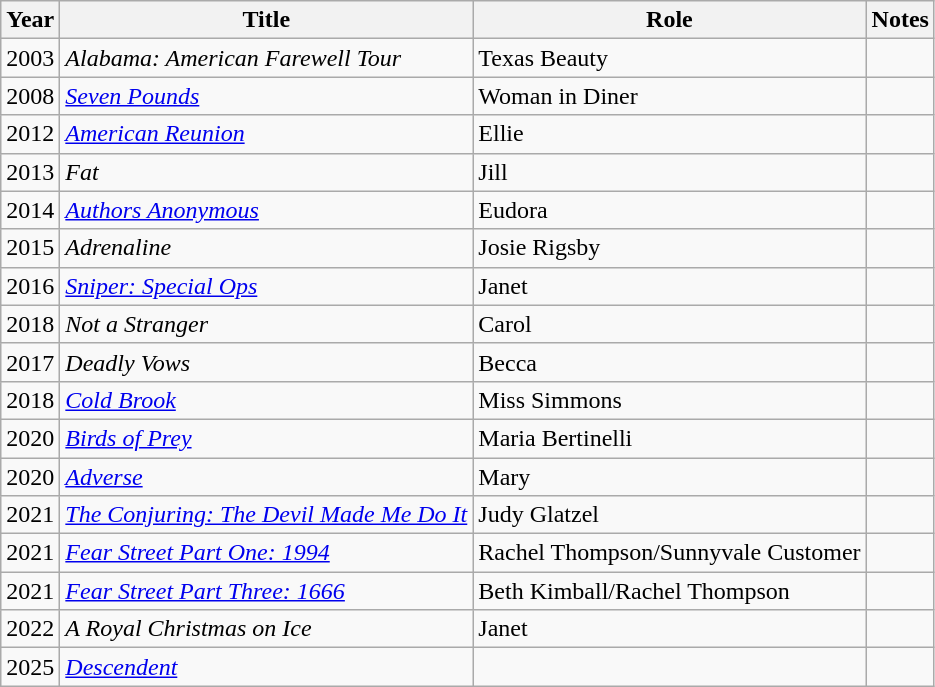<table class="wikitable">
<tr>
<th>Year</th>
<th>Title</th>
<th>Role</th>
<th>Notes</th>
</tr>
<tr>
<td>2003</td>
<td><em>Alabama: American Farewell Tour</em></td>
<td>Texas Beauty</td>
<td></td>
</tr>
<tr>
<td>2008</td>
<td><em><a href='#'>Seven Pounds</a></em></td>
<td>Woman in Diner</td>
<td></td>
</tr>
<tr>
<td>2012</td>
<td><em><a href='#'>American Reunion</a></em></td>
<td>Ellie</td>
<td></td>
</tr>
<tr>
<td>2013</td>
<td><em>Fat</em></td>
<td>Jill</td>
<td></td>
</tr>
<tr>
<td>2014</td>
<td><em><a href='#'>Authors Anonymous</a></em></td>
<td>Eudora</td>
<td></td>
</tr>
<tr>
<td>2015</td>
<td><em>Adrenaline</em></td>
<td>Josie Rigsby</td>
<td></td>
</tr>
<tr>
<td>2016</td>
<td><em><a href='#'>Sniper: Special Ops</a></em></td>
<td>Janet</td>
<td></td>
</tr>
<tr>
<td>2018</td>
<td><em>Not a Stranger</em></td>
<td>Carol</td>
<td></td>
</tr>
<tr>
<td>2017</td>
<td><em>Deadly Vows</em></td>
<td>Becca</td>
<td></td>
</tr>
<tr>
<td>2018</td>
<td><em><a href='#'>Cold Brook</a></em></td>
<td>Miss Simmons</td>
<td></td>
</tr>
<tr>
<td>2020</td>
<td><em><a href='#'>Birds of Prey</a></em></td>
<td>Maria Bertinelli</td>
<td></td>
</tr>
<tr>
<td>2020</td>
<td><em><a href='#'>Adverse</a></em></td>
<td>Mary</td>
<td></td>
</tr>
<tr>
<td>2021</td>
<td><em><a href='#'>The Conjuring: The Devil Made Me Do It</a></em></td>
<td>Judy Glatzel</td>
<td></td>
</tr>
<tr>
<td>2021</td>
<td><em><a href='#'>Fear Street Part One: 1994</a></em></td>
<td>Rachel Thompson/Sunnyvale Customer</td>
<td></td>
</tr>
<tr>
<td>2021</td>
<td><em><a href='#'>Fear Street Part Three: 1666</a></em></td>
<td>Beth Kimball/Rachel Thompson</td>
<td></td>
</tr>
<tr>
<td>2022</td>
<td><em>A Royal Christmas on Ice</em></td>
<td>Janet</td>
<td></td>
</tr>
<tr>
<td>2025</td>
<td><em><a href='#'>Descendent</a></em></td>
<td></td>
<td></td>
</tr>
</table>
